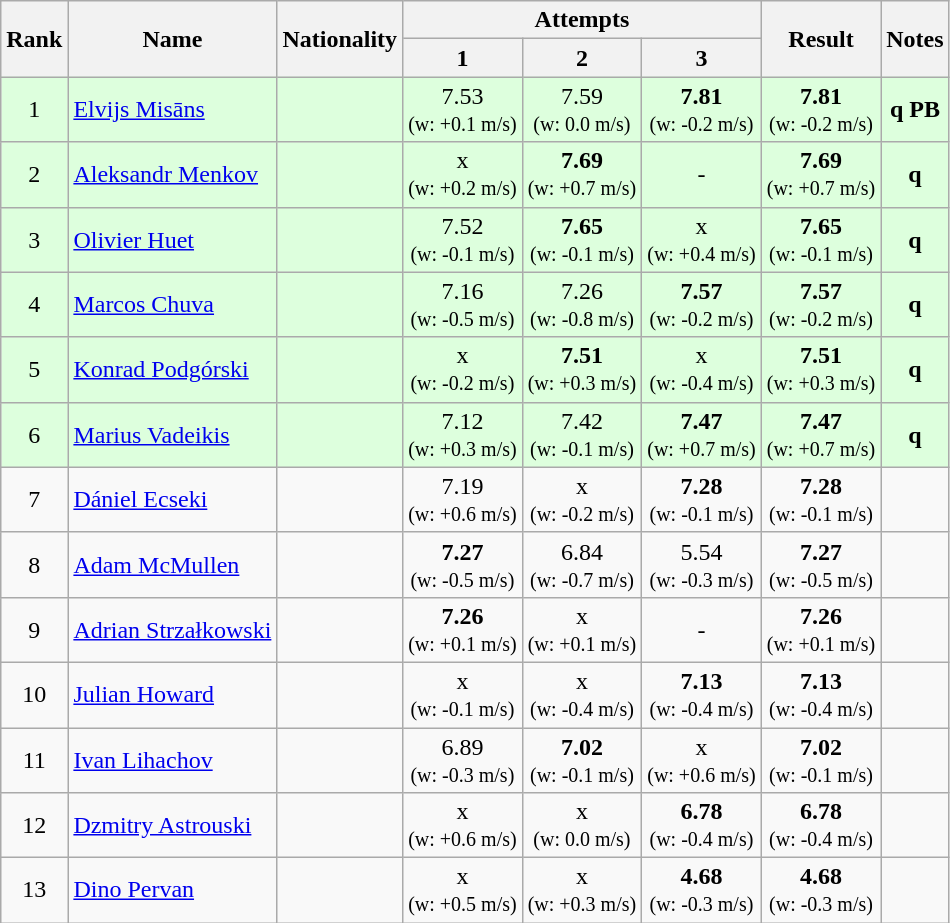<table class="wikitable sortable" style="text-align:center">
<tr>
<th rowspan=2>Rank</th>
<th rowspan=2>Name</th>
<th rowspan=2>Nationality</th>
<th colspan=3>Attempts</th>
<th rowspan=2>Result</th>
<th rowspan=2>Notes</th>
</tr>
<tr>
<th>1</th>
<th>2</th>
<th>3</th>
</tr>
<tr bgcolor=ddffdd>
<td>1</td>
<td align=left><a href='#'>Elvijs Misāns</a></td>
<td align=left></td>
<td>7.53 <br><small>(w: +0.1 m/s)</small></td>
<td>7.59 <br><small>(w: 0.0 m/s)</small></td>
<td><strong>7.81</strong> <br><small>(w: -0.2 m/s)</small></td>
<td><strong>7.81</strong> <br><small>(w: -0.2 m/s)</small></td>
<td><strong>q PB</strong></td>
</tr>
<tr bgcolor=ddffdd>
<td>2</td>
<td align=left><a href='#'>Aleksandr Menkov</a></td>
<td align=left></td>
<td>x <br><small>(w: +0.2 m/s)</small></td>
<td><strong>7.69</strong> <br><small>(w: +0.7 m/s)</small></td>
<td>-</td>
<td><strong>7.69</strong> <br><small>(w: +0.7 m/s)</small></td>
<td><strong>q</strong></td>
</tr>
<tr bgcolor=ddffdd>
<td>3</td>
<td align=left><a href='#'>Olivier Huet</a></td>
<td align=left></td>
<td>7.52 <br><small>(w: -0.1 m/s)</small></td>
<td><strong>7.65</strong> <br><small>(w: -0.1 m/s)</small></td>
<td>x <br><small>(w: +0.4 m/s)</small></td>
<td><strong>7.65</strong> <br><small>(w: -0.1 m/s)</small></td>
<td><strong>q</strong></td>
</tr>
<tr bgcolor=ddffdd>
<td>4</td>
<td align=left><a href='#'>Marcos Chuva</a></td>
<td align=left></td>
<td>7.16 <br><small>(w: -0.5 m/s)</small></td>
<td>7.26 <br><small>(w: -0.8 m/s)</small></td>
<td><strong>7.57</strong> <br><small>(w: -0.2 m/s)</small></td>
<td><strong>7.57</strong> <br><small>(w: -0.2 m/s)</small></td>
<td><strong>q</strong></td>
</tr>
<tr bgcolor=ddffdd>
<td>5</td>
<td align=left><a href='#'>Konrad Podgórski</a></td>
<td align=left></td>
<td>x <br><small>(w: -0.2 m/s)</small></td>
<td><strong>7.51</strong> <br><small>(w: +0.3 m/s)</small></td>
<td>x <br><small>(w: -0.4 m/s)</small></td>
<td><strong>7.51</strong> <br><small>(w: +0.3 m/s)</small></td>
<td><strong>q</strong></td>
</tr>
<tr bgcolor=ddffdd>
<td>6</td>
<td align=left><a href='#'>Marius Vadeikis</a></td>
<td align=left></td>
<td>7.12 <br><small>(w: +0.3 m/s)</small></td>
<td>7.42 <br><small>(w: -0.1 m/s)</small></td>
<td><strong>7.47</strong> <br><small>(w: +0.7 m/s)</small></td>
<td><strong>7.47</strong> <br><small>(w: +0.7 m/s)</small></td>
<td><strong>q</strong></td>
</tr>
<tr>
<td>7</td>
<td align=left><a href='#'>Dániel Ecseki</a></td>
<td align=left></td>
<td>7.19 <br><small>(w: +0.6 m/s)</small></td>
<td>x <br><small>(w: -0.2 m/s)</small></td>
<td><strong>7.28</strong> <br><small>(w: -0.1 m/s)</small></td>
<td><strong>7.28</strong> <br><small>(w: -0.1 m/s)</small></td>
<td></td>
</tr>
<tr>
<td>8</td>
<td align=left><a href='#'>Adam McMullen</a></td>
<td align=left></td>
<td><strong>7.27</strong> <br><small>(w: -0.5 m/s)</small></td>
<td>6.84 <br><small>(w: -0.7 m/s)</small></td>
<td>5.54 <br><small>(w: -0.3 m/s)</small></td>
<td><strong>7.27</strong> <br><small>(w: -0.5 m/s)</small></td>
<td></td>
</tr>
<tr>
<td>9</td>
<td align=left><a href='#'>Adrian Strzałkowski</a></td>
<td align=left></td>
<td><strong>7.26</strong> <br><small>(w: +0.1 m/s)</small></td>
<td>x <br><small>(w: +0.1 m/s)</small></td>
<td>-</td>
<td><strong>7.26</strong> <br><small>(w: +0.1 m/s)</small></td>
<td></td>
</tr>
<tr>
<td>10</td>
<td align=left><a href='#'>Julian Howard</a></td>
<td align=left></td>
<td>x <br><small>(w: -0.1 m/s)</small></td>
<td>x <br><small>(w: -0.4 m/s)</small></td>
<td><strong>7.13</strong> <br><small>(w: -0.4 m/s)</small></td>
<td><strong>7.13</strong> <br><small>(w: -0.4 m/s)</small></td>
<td></td>
</tr>
<tr>
<td>11</td>
<td align=left><a href='#'>Ivan Lihachov</a></td>
<td align=left></td>
<td>6.89 <br><small>(w: -0.3 m/s)</small></td>
<td><strong>7.02</strong> <br><small>(w: -0.1 m/s)</small></td>
<td>x <br><small>(w: +0.6 m/s)</small></td>
<td><strong>7.02</strong> <br><small>(w: -0.1 m/s)</small></td>
<td></td>
</tr>
<tr>
<td>12</td>
<td align=left><a href='#'>Dzmitry Astrouski</a></td>
<td align=left></td>
<td>x <br><small>(w: +0.6 m/s)</small></td>
<td>x <br><small>(w: 0.0 m/s)</small></td>
<td><strong>6.78</strong> <br><small>(w: -0.4 m/s)</small></td>
<td><strong>6.78</strong> <br><small>(w: -0.4 m/s)</small></td>
<td></td>
</tr>
<tr>
<td>13</td>
<td align=left><a href='#'>Dino Pervan</a></td>
<td align=left></td>
<td>x <br><small>(w: +0.5 m/s)</small></td>
<td>x <br><small>(w: +0.3 m/s)</small></td>
<td><strong>4.68</strong> <br><small>(w: -0.3 m/s)</small></td>
<td><strong>4.68</strong> <br><small>(w: -0.3 m/s)</small></td>
<td></td>
</tr>
</table>
